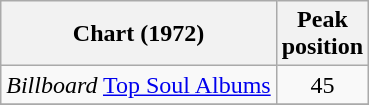<table class="wikitable">
<tr>
<th>Chart (1972)</th>
<th>Peak<br>position</th>
</tr>
<tr>
<td><em>Billboard</em> <a href='#'>Top Soul Albums</a></td>
<td align="center">45</td>
</tr>
<tr>
</tr>
</table>
